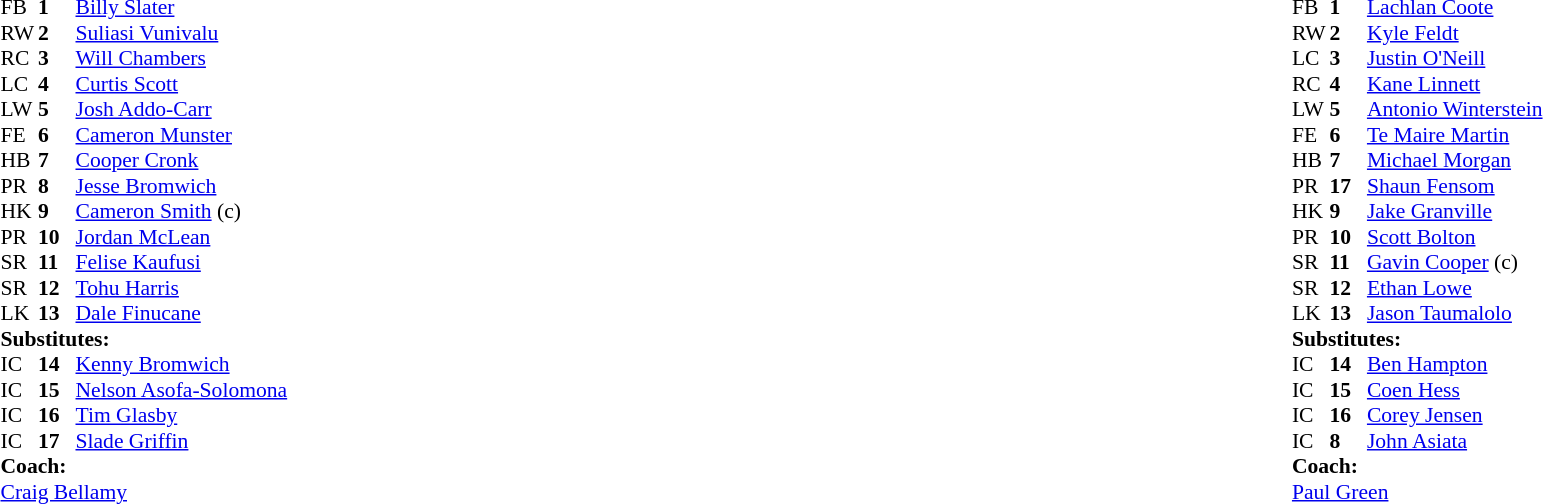<table width="100%" class="mw-collapsible mw-collapsed">
<tr>
<td valign="top" width="50%"><br><table cellspacing="0" cellpadding="0" style="font-size: 90%">
<tr>
<th width="25"></th>
<th width="25"></th>
</tr>
<tr>
<td>FB</td>
<td><strong>1</strong></td>
<td><a href='#'>Billy Slater</a></td>
</tr>
<tr>
<td>RW</td>
<td><strong>2</strong></td>
<td><a href='#'>Suliasi Vunivalu</a></td>
</tr>
<tr>
<td>RC</td>
<td><strong>3</strong></td>
<td><a href='#'>Will Chambers</a></td>
</tr>
<tr>
<td>LC</td>
<td><strong>4</strong></td>
<td><a href='#'>Curtis Scott</a></td>
</tr>
<tr>
<td>LW</td>
<td><strong>5</strong></td>
<td><a href='#'>Josh Addo-Carr</a></td>
</tr>
<tr>
<td>FE</td>
<td><strong>6</strong></td>
<td><a href='#'>Cameron Munster</a></td>
</tr>
<tr>
<td>HB</td>
<td><strong>7</strong></td>
<td><a href='#'>Cooper Cronk</a></td>
</tr>
<tr>
<td>PR</td>
<td><strong>8</strong></td>
<td><a href='#'>Jesse Bromwich</a></td>
</tr>
<tr>
<td>HK</td>
<td><strong>9</strong></td>
<td><a href='#'>Cameron Smith</a> (c)</td>
</tr>
<tr>
<td>PR</td>
<td><strong>10</strong></td>
<td><a href='#'>Jordan McLean</a></td>
</tr>
<tr>
<td>SR</td>
<td><strong>11</strong></td>
<td><a href='#'>Felise Kaufusi</a></td>
</tr>
<tr>
<td>SR</td>
<td><strong>12</strong></td>
<td><a href='#'>Tohu Harris</a></td>
</tr>
<tr>
<td>LK</td>
<td><strong>13</strong></td>
<td><a href='#'>Dale Finucane</a></td>
</tr>
<tr>
<td colspan="3"><strong>Substitutes:</strong></td>
</tr>
<tr>
<td>IC</td>
<td><strong>14</strong></td>
<td><a href='#'>Kenny Bromwich</a></td>
</tr>
<tr>
<td>IC</td>
<td><strong>15</strong></td>
<td><a href='#'>Nelson Asofa-Solomona</a></td>
</tr>
<tr>
<td>IC</td>
<td><strong>16</strong></td>
<td><a href='#'>Tim Glasby</a></td>
</tr>
<tr>
<td>IC</td>
<td><strong>17</strong></td>
<td><a href='#'>Slade Griffin</a></td>
</tr>
<tr>
<td colspan="3"><strong>Coach:</strong></td>
</tr>
<tr>
<td colspan="4"><a href='#'>Craig Bellamy</a></td>
</tr>
</table>
</td>
<td valign="top" width="50%"><br><table cellspacing="0" cellpadding="0" align="center" style="font-size: 90%">
<tr>
<th width="25"></th>
<th width="25"></th>
</tr>
<tr>
<td>FB</td>
<td><strong>1</strong></td>
<td><a href='#'>Lachlan Coote</a></td>
</tr>
<tr>
<td>RW</td>
<td><strong>2</strong></td>
<td><a href='#'>Kyle Feldt</a></td>
</tr>
<tr>
<td>LC</td>
<td><strong>3</strong></td>
<td><a href='#'>Justin O'Neill</a></td>
</tr>
<tr>
<td>RC</td>
<td><strong>4</strong></td>
<td><a href='#'>Kane Linnett</a></td>
</tr>
<tr>
<td>LW</td>
<td><strong>5</strong></td>
<td><a href='#'>Antonio Winterstein</a></td>
</tr>
<tr>
<td>FE</td>
<td><strong>6</strong></td>
<td><a href='#'>Te Maire Martin</a></td>
</tr>
<tr>
<td>HB</td>
<td><strong>7</strong></td>
<td><a href='#'>Michael Morgan</a></td>
</tr>
<tr>
<td>PR</td>
<td><strong>17</strong></td>
<td><a href='#'>Shaun Fensom</a></td>
</tr>
<tr>
<td>HK</td>
<td><strong>9</strong></td>
<td><a href='#'>Jake Granville</a></td>
</tr>
<tr>
<td>PR</td>
<td><strong>10</strong></td>
<td><a href='#'>Scott Bolton</a></td>
</tr>
<tr>
<td>SR</td>
<td><strong>11</strong></td>
<td><a href='#'>Gavin Cooper</a> (c)</td>
</tr>
<tr>
<td>SR</td>
<td><strong>12</strong></td>
<td><a href='#'>Ethan Lowe</a></td>
</tr>
<tr>
<td>LK</td>
<td><strong>13</strong></td>
<td><a href='#'>Jason Taumalolo</a></td>
</tr>
<tr>
<td colspan="3"><strong>Substitutes:</strong></td>
</tr>
<tr>
<td>IC</td>
<td><strong>14</strong></td>
<td><a href='#'>Ben Hampton</a></td>
</tr>
<tr>
<td>IC</td>
<td><strong>15</strong></td>
<td><a href='#'>Coen Hess</a></td>
</tr>
<tr>
<td>IC</td>
<td><strong>16</strong></td>
<td><a href='#'>Corey Jensen</a></td>
</tr>
<tr>
<td>IC</td>
<td><strong>8</strong></td>
<td><a href='#'>John Asiata</a></td>
</tr>
<tr>
<td colspan="3"><strong>Coach:</strong></td>
</tr>
<tr>
<td colspan="4"><a href='#'>Paul Green</a></td>
</tr>
</table>
</td>
</tr>
</table>
